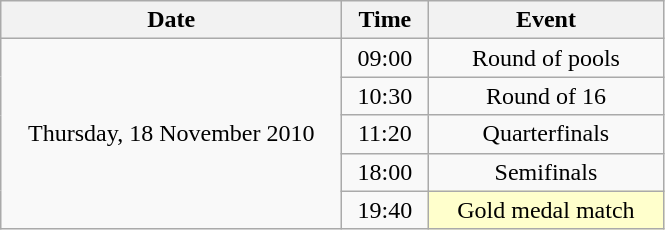<table class = "wikitable" style="text-align:center;">
<tr>
<th width=220>Date</th>
<th width=50>Time</th>
<th width=150>Event</th>
</tr>
<tr>
<td rowspan=5>Thursday, 18 November 2010</td>
<td>09:00</td>
<td>Round of pools</td>
</tr>
<tr>
<td>10:30</td>
<td>Round of 16</td>
</tr>
<tr>
<td>11:20</td>
<td>Quarterfinals</td>
</tr>
<tr>
<td>18:00</td>
<td>Semifinals</td>
</tr>
<tr>
<td>19:40</td>
<td bgcolor=ffffcc>Gold medal match</td>
</tr>
</table>
